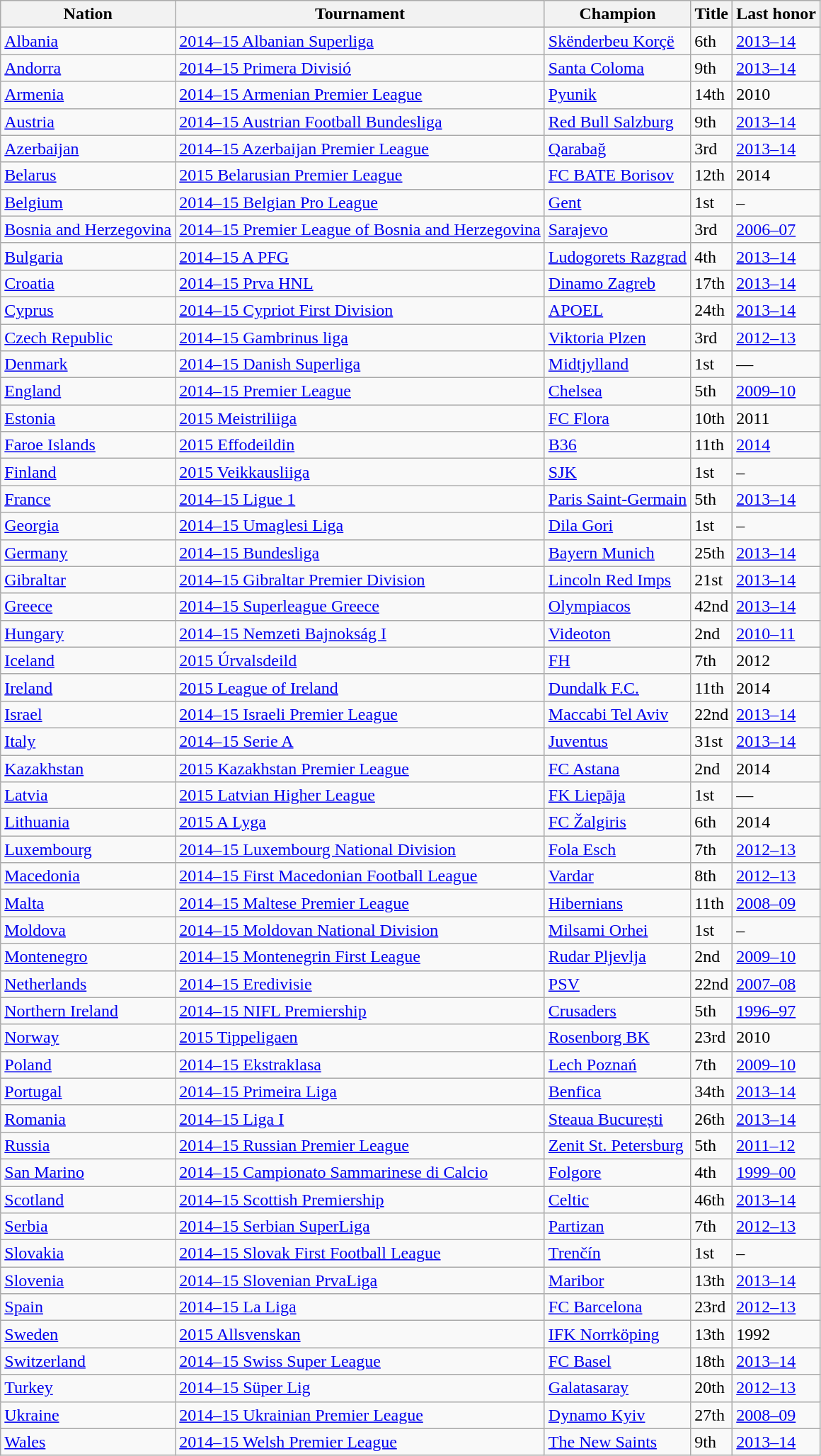<table class="wikitable sortable">
<tr>
<th>Nation</th>
<th>Tournament</th>
<th>Champion</th>
<th data-sort-type="number">Title</th>
<th>Last honor</th>
</tr>
<tr>
<td> <a href='#'>Albania</a></td>
<td><a href='#'>2014–15 Albanian Superliga</a></td>
<td><a href='#'>Skënderbeu Korçë</a></td>
<td>6th</td>
<td><a href='#'>2013–14</a></td>
</tr>
<tr>
<td> <a href='#'>Andorra</a></td>
<td><a href='#'>2014–15 Primera Divisió</a></td>
<td><a href='#'>Santa Coloma</a></td>
<td>9th</td>
<td><a href='#'>2013–14</a></td>
</tr>
<tr>
<td> <a href='#'>Armenia</a></td>
<td><a href='#'>2014–15 Armenian Premier League</a></td>
<td><a href='#'>Pyunik</a></td>
<td>14th</td>
<td>2010</td>
</tr>
<tr>
<td> <a href='#'>Austria</a></td>
<td><a href='#'>2014–15 Austrian Football Bundesliga</a></td>
<td><a href='#'>Red Bull Salzburg</a></td>
<td>9th</td>
<td><a href='#'>2013–14</a></td>
</tr>
<tr>
<td> <a href='#'>Azerbaijan</a></td>
<td><a href='#'>2014–15 Azerbaijan Premier League</a></td>
<td><a href='#'>Qarabağ</a></td>
<td>3rd</td>
<td><a href='#'>2013–14</a></td>
</tr>
<tr>
<td> <a href='#'>Belarus</a></td>
<td><a href='#'>2015 Belarusian Premier League</a></td>
<td><a href='#'>FC BATE Borisov</a></td>
<td>12th</td>
<td>2014</td>
</tr>
<tr>
<td> <a href='#'>Belgium</a></td>
<td><a href='#'>2014–15 Belgian Pro League</a></td>
<td><a href='#'>Gent</a></td>
<td>1st</td>
<td>–</td>
</tr>
<tr>
<td> <a href='#'>Bosnia and Herzegovina</a></td>
<td><a href='#'>2014–15 Premier League of Bosnia and Herzegovina</a></td>
<td><a href='#'>Sarajevo</a></td>
<td>3rd</td>
<td><a href='#'>2006–07</a></td>
</tr>
<tr>
<td> <a href='#'>Bulgaria</a></td>
<td><a href='#'>2014–15 A PFG</a></td>
<td><a href='#'>Ludogorets Razgrad</a></td>
<td>4th</td>
<td><a href='#'>2013–14</a></td>
</tr>
<tr>
<td> <a href='#'>Croatia</a></td>
<td><a href='#'>2014–15 Prva HNL</a></td>
<td><a href='#'>Dinamo Zagreb</a></td>
<td>17th</td>
<td><a href='#'>2013–14</a></td>
</tr>
<tr>
<td> <a href='#'>Cyprus</a></td>
<td><a href='#'>2014–15 Cypriot First Division</a></td>
<td><a href='#'>APOEL</a></td>
<td>24th</td>
<td><a href='#'>2013–14</a></td>
</tr>
<tr>
<td> <a href='#'>Czech Republic</a></td>
<td><a href='#'>2014–15 Gambrinus liga</a></td>
<td><a href='#'>Viktoria Plzen</a></td>
<td>3rd</td>
<td><a href='#'>2012–13</a></td>
</tr>
<tr>
<td> <a href='#'>Denmark</a></td>
<td><a href='#'>2014–15 Danish Superliga</a></td>
<td><a href='#'>Midtjylland</a></td>
<td>1st</td>
<td>—</td>
</tr>
<tr>
<td> <a href='#'>England</a></td>
<td><a href='#'>2014–15 Premier League</a></td>
<td><a href='#'>Chelsea</a></td>
<td>5th</td>
<td><a href='#'>2009–10</a></td>
</tr>
<tr>
<td> <a href='#'>Estonia</a></td>
<td><a href='#'>2015 Meistriliiga</a></td>
<td><a href='#'>FC Flora</a></td>
<td>10th</td>
<td>2011</td>
</tr>
<tr>
<td> <a href='#'>Faroe Islands</a></td>
<td><a href='#'>2015 Effodeildin</a></td>
<td><a href='#'>B36</a></td>
<td>11th</td>
<td><a href='#'>2014</a></td>
</tr>
<tr>
<td> <a href='#'>Finland</a></td>
<td><a href='#'>2015 Veikkausliiga</a></td>
<td><a href='#'>SJK</a></td>
<td>1st</td>
<td>–</td>
</tr>
<tr>
<td> <a href='#'>France</a></td>
<td><a href='#'>2014–15 Ligue 1</a></td>
<td><a href='#'>Paris Saint-Germain</a></td>
<td>5th</td>
<td><a href='#'>2013–14</a></td>
</tr>
<tr>
<td> <a href='#'>Georgia</a></td>
<td><a href='#'>2014–15 Umaglesi Liga</a></td>
<td><a href='#'>Dila Gori</a></td>
<td>1st</td>
<td>–</td>
</tr>
<tr>
<td> <a href='#'>Germany</a></td>
<td><a href='#'>2014–15 Bundesliga</a></td>
<td><a href='#'>Bayern Munich</a></td>
<td>25th</td>
<td><a href='#'>2013–14</a></td>
</tr>
<tr>
<td> <a href='#'>Gibraltar</a></td>
<td><a href='#'>2014–15 Gibraltar Premier Division</a></td>
<td><a href='#'>Lincoln Red Imps</a></td>
<td>21st</td>
<td><a href='#'>2013–14</a></td>
</tr>
<tr>
<td> <a href='#'>Greece</a></td>
<td><a href='#'>2014–15 Superleague Greece</a></td>
<td><a href='#'>Olympiacos</a></td>
<td>42nd</td>
<td><a href='#'>2013–14</a></td>
</tr>
<tr>
<td> <a href='#'>Hungary</a></td>
<td><a href='#'>2014–15 Nemzeti Bajnokság I</a></td>
<td><a href='#'>Videoton</a></td>
<td>2nd</td>
<td><a href='#'>2010–11</a></td>
</tr>
<tr>
<td> <a href='#'>Iceland</a></td>
<td><a href='#'>2015 Úrvalsdeild</a></td>
<td><a href='#'>FH</a></td>
<td>7th</td>
<td>2012</td>
</tr>
<tr>
<td> <a href='#'>Ireland</a></td>
<td><a href='#'>2015 League of Ireland</a></td>
<td><a href='#'>Dundalk F.C.</a></td>
<td>11th</td>
<td>2014</td>
</tr>
<tr>
<td> <a href='#'>Israel</a></td>
<td><a href='#'>2014–15 Israeli Premier League</a></td>
<td><a href='#'>Maccabi Tel Aviv</a></td>
<td>22nd</td>
<td><a href='#'>2013–14</a></td>
</tr>
<tr>
<td> <a href='#'>Italy</a></td>
<td><a href='#'>2014–15 Serie A</a></td>
<td><a href='#'>Juventus</a></td>
<td>31st</td>
<td><a href='#'>2013–14</a></td>
</tr>
<tr>
<td> <a href='#'>Kazakhstan</a></td>
<td><a href='#'>2015 Kazakhstan Premier League</a></td>
<td><a href='#'>FC Astana</a></td>
<td>2nd</td>
<td>2014</td>
</tr>
<tr>
<td> <a href='#'>Latvia</a></td>
<td><a href='#'>2015 Latvian Higher League</a></td>
<td><a href='#'>FK Liepāja</a></td>
<td>1st</td>
<td>—</td>
</tr>
<tr>
<td> <a href='#'>Lithuania</a></td>
<td><a href='#'>2015 A Lyga</a></td>
<td><a href='#'>FC Žalgiris</a></td>
<td>6th</td>
<td>2014</td>
</tr>
<tr>
<td> <a href='#'>Luxembourg</a></td>
<td><a href='#'>2014–15 Luxembourg National Division</a></td>
<td><a href='#'>Fola Esch</a></td>
<td>7th</td>
<td><a href='#'>2012–13</a></td>
</tr>
<tr>
<td> <a href='#'>Macedonia</a></td>
<td><a href='#'>2014–15 First Macedonian Football League</a></td>
<td><a href='#'>Vardar</a></td>
<td>8th</td>
<td><a href='#'>2012–13</a></td>
</tr>
<tr>
<td> <a href='#'>Malta</a></td>
<td><a href='#'>2014–15 Maltese Premier League</a></td>
<td><a href='#'>Hibernians</a></td>
<td>11th</td>
<td><a href='#'>2008–09</a></td>
</tr>
<tr>
<td> <a href='#'>Moldova</a></td>
<td><a href='#'>2014–15 Moldovan National Division</a></td>
<td><a href='#'>Milsami Orhei</a></td>
<td>1st</td>
<td>–</td>
</tr>
<tr>
<td> <a href='#'>Montenegro</a></td>
<td><a href='#'>2014–15 Montenegrin First League</a></td>
<td><a href='#'>Rudar Pljevlja</a></td>
<td>2nd</td>
<td><a href='#'>2009–10</a></td>
</tr>
<tr>
<td> <a href='#'>Netherlands</a></td>
<td><a href='#'>2014–15 Eredivisie</a></td>
<td><a href='#'>PSV</a></td>
<td>22nd</td>
<td><a href='#'>2007–08</a></td>
</tr>
<tr>
<td> <a href='#'>Northern Ireland</a></td>
<td><a href='#'>2014–15 NIFL Premiership</a></td>
<td><a href='#'>Crusaders</a></td>
<td>5th</td>
<td><a href='#'>1996–97</a></td>
</tr>
<tr>
<td> <a href='#'>Norway</a></td>
<td><a href='#'>2015 Tippeligaen</a></td>
<td><a href='#'>Rosenborg BK</a></td>
<td>23rd</td>
<td>2010</td>
</tr>
<tr>
<td> <a href='#'>Poland</a></td>
<td><a href='#'>2014–15 Ekstraklasa</a></td>
<td><a href='#'>Lech Poznań</a></td>
<td>7th</td>
<td><a href='#'>2009–10</a></td>
</tr>
<tr>
<td> <a href='#'>Portugal</a></td>
<td><a href='#'>2014–15 Primeira Liga</a></td>
<td><a href='#'>Benfica</a></td>
<td>34th</td>
<td><a href='#'>2013–14</a></td>
</tr>
<tr>
<td> <a href='#'>Romania</a></td>
<td><a href='#'>2014–15 Liga I</a></td>
<td><a href='#'>Steaua București</a></td>
<td>26th</td>
<td><a href='#'>2013–14</a></td>
</tr>
<tr>
<td> <a href='#'>Russia</a></td>
<td><a href='#'>2014–15 Russian Premier League</a></td>
<td><a href='#'>Zenit St. Petersburg</a></td>
<td>5th</td>
<td><a href='#'>2011–12</a></td>
</tr>
<tr>
<td> <a href='#'>San Marino</a></td>
<td><a href='#'>2014–15 Campionato Sammarinese di Calcio</a></td>
<td><a href='#'>Folgore</a></td>
<td>4th</td>
<td><a href='#'>1999–00</a></td>
</tr>
<tr>
<td> <a href='#'>Scotland</a></td>
<td><a href='#'>2014–15 Scottish Premiership</a></td>
<td><a href='#'>Celtic</a></td>
<td>46th</td>
<td><a href='#'>2013–14</a></td>
</tr>
<tr>
<td> <a href='#'>Serbia</a></td>
<td><a href='#'>2014–15 Serbian SuperLiga</a></td>
<td><a href='#'>Partizan</a></td>
<td>7th</td>
<td><a href='#'>2012–13</a></td>
</tr>
<tr>
<td> <a href='#'>Slovakia</a></td>
<td><a href='#'>2014–15 Slovak First Football League</a></td>
<td><a href='#'>Trenčín</a></td>
<td>1st</td>
<td>–</td>
</tr>
<tr>
<td> <a href='#'>Slovenia</a></td>
<td><a href='#'>2014–15 Slovenian PrvaLiga</a></td>
<td><a href='#'>Maribor</a></td>
<td>13th</td>
<td><a href='#'>2013–14</a></td>
</tr>
<tr>
<td> <a href='#'>Spain</a></td>
<td><a href='#'>2014–15 La Liga</a></td>
<td><a href='#'>FC Barcelona</a></td>
<td>23rd</td>
<td><a href='#'>2012–13</a></td>
</tr>
<tr>
<td> <a href='#'>Sweden</a></td>
<td><a href='#'>2015 Allsvenskan</a></td>
<td><a href='#'>IFK Norrköping</a></td>
<td>13th</td>
<td>1992</td>
</tr>
<tr>
<td> <a href='#'>Switzerland</a></td>
<td><a href='#'>2014–15 Swiss Super League</a></td>
<td><a href='#'>FC Basel</a></td>
<td>18th</td>
<td><a href='#'>2013–14</a></td>
</tr>
<tr>
<td> <a href='#'>Turkey</a></td>
<td><a href='#'>2014–15 Süper Lig</a></td>
<td><a href='#'>Galatasaray</a></td>
<td>20th</td>
<td><a href='#'>2012–13</a></td>
</tr>
<tr>
<td> <a href='#'>Ukraine</a></td>
<td><a href='#'>2014–15 Ukrainian Premier League</a></td>
<td><a href='#'>Dynamo Kyiv</a></td>
<td>27th</td>
<td><a href='#'>2008–09</a></td>
</tr>
<tr>
<td> <a href='#'>Wales</a></td>
<td><a href='#'>2014–15 Welsh Premier League</a></td>
<td><a href='#'>The New Saints</a></td>
<td>9th</td>
<td><a href='#'>2013–14</a></td>
</tr>
</table>
